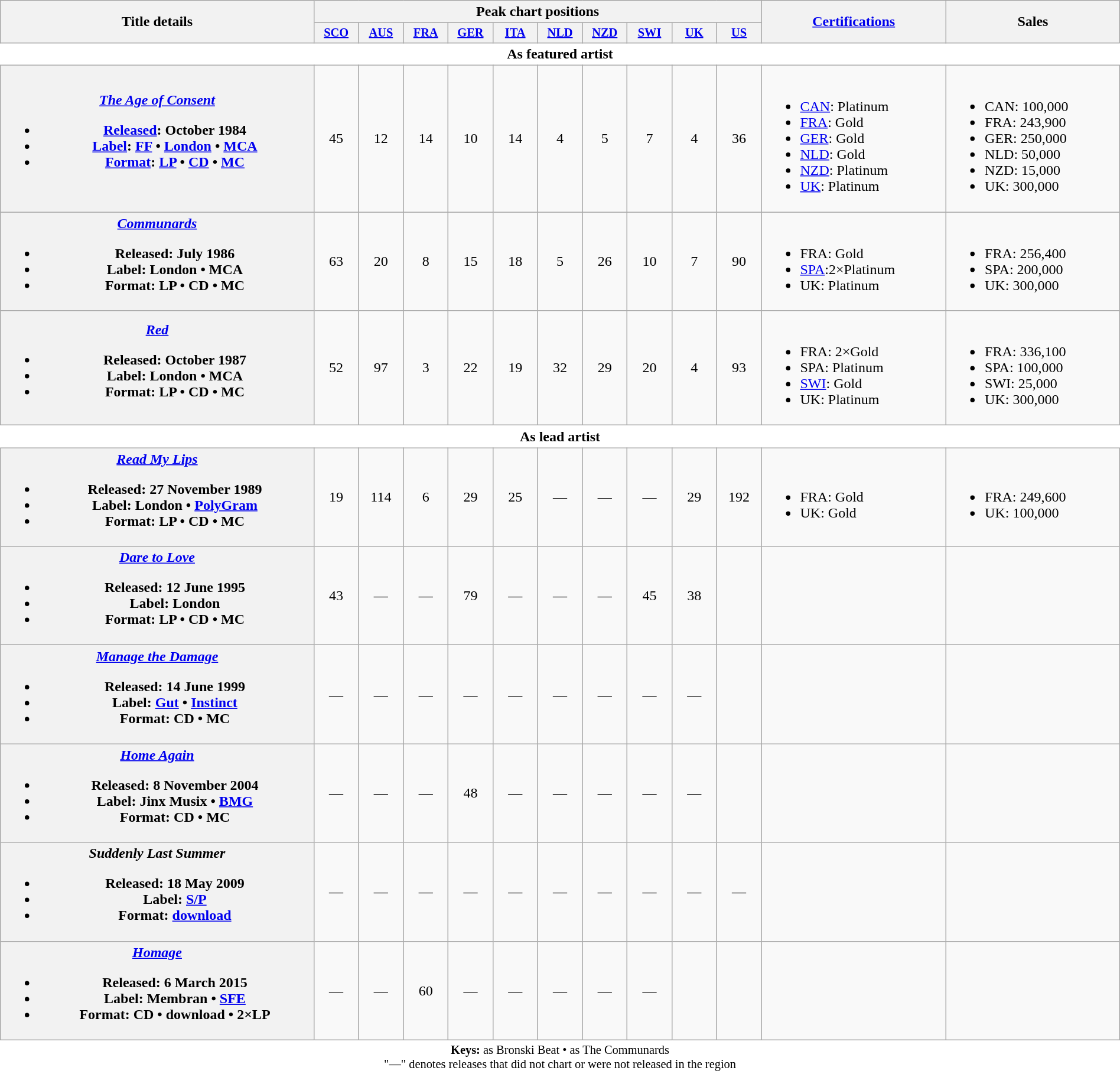<table class="wikitable plainrowheaders" style="text-align:center; width:100%;">
<tr>
<th rowspan="2" scope="col" style="width:28%;">Title details</th>
<th colspan="10" scope="col" style="width:40%;">Peak chart positions</th>
<th rowspan="2" scope="col" style="width:16.5%;"><a href='#'>Certifications</a></th>
<th rowspan="2" scope="col" style="width:15.5%;">Sales</th>
</tr>
<tr>
<th scope="col" style="width:4%; font-size:85%;"><a href='#'>SCO</a> <br></th>
<th scope="col" style="width:4%; font-size:85%;"><a href='#'>AUS</a> <br></th>
<th scope="col" style="width:4%; font-size:85%;"><a href='#'>FRA</a> <br></th>
<th scope="col" style="width:4%; font-size:85%;"><a href='#'>GER</a> <br></th>
<th scope="col" style="width:4%; font-size:85%;"><a href='#'>ITA</a> <br></th>
<th scope="col" style="width:4%; font-size:85%;"><a href='#'>NLD</a> <br></th>
<th scope="col" style="width:4%; font-size:85%;"><a href='#'>NZD</a> <br></th>
<th scope="col" style="width:4%; font-size:85%;"><a href='#'>SWI</a> <br></th>
<th scope="col" style="width:4%; font-size:85%;"><a href='#'>UK</a> <br></th>
<th scope="col" style="width:4%; font-size:85%;"><a href='#'>US</a> <br></th>
</tr>
<tr>
<th colspan="13" style="background:#FFF; border-left:1px solid #FFF; border-right:1px solid #FFF">As featured artist</th>
</tr>
<tr>
<th scope="row"><em><a href='#'>The Age of Consent</a></em><br><ul><li><a href='#'>Released</a>: October 1984</li><li><a href='#'>Label</a>: <a href='#'>FF</a> • <a href='#'>London</a> • <a href='#'>MCA</a> </li><li><a href='#'>Format</a>: <a href='#'>LP</a> • <a href='#'>CD</a> • <a href='#'>MC</a></li></ul></th>
<td>45</td>
<td>12</td>
<td>14</td>
<td>10</td>
<td>14</td>
<td>4</td>
<td>5</td>
<td>7</td>
<td>4</td>
<td>36</td>
<td style="text-align:left;"><br><ul><li><a href='#'>CAN</a>: Platinum</li><li><a href='#'>FRA</a>: Gold</li><li><a href='#'>GER</a>: Gold</li><li><a href='#'>NLD</a>: Gold</li><li><a href='#'>NZD</a>: Platinum</li><li><a href='#'>UK</a>: Platinum</li></ul></td>
<td style="text-align:left;"><br><ul><li>CAN: 100,000</li><li>FRA: 243,900</li><li>GER: 250,000</li><li>NLD: 50,000</li><li>NZD: 15,000</li><li>UK: 300,000</li></ul></td>
</tr>
<tr>
<th scope="row"><em><a href='#'>Communards</a></em><br><ul><li>Released: July 1986</li><li>Label: London • MCA </li><li>Format: LP • CD • MC</li></ul></th>
<td>63</td>
<td>20</td>
<td>8</td>
<td>15</td>
<td>18</td>
<td>5</td>
<td>26</td>
<td>10</td>
<td>7</td>
<td>90</td>
<td style="text-align:left;"><br><ul><li>FRA: Gold</li><li><a href='#'>SPA</a>:2×Platinum</li><li>UK: Platinum</li></ul></td>
<td style="text-align:left;"><br><ul><li>FRA: 256,400</li><li>SPA: 200,000</li><li>UK: 300,000</li></ul></td>
</tr>
<tr>
<th scope="row"><em><a href='#'>Red</a></em><br><ul><li>Released: October 1987</li><li>Label: London • MCA </li><li>Format: LP • CD • MC</li></ul></th>
<td>52</td>
<td>97</td>
<td>3</td>
<td>22</td>
<td>19</td>
<td>32</td>
<td>29</td>
<td>20</td>
<td>4</td>
<td>93</td>
<td style="text-align:left;"><br><ul><li>FRA: 2×Gold</li><li>SPA: Platinum</li><li><a href='#'>SWI</a>: Gold</li><li>UK: Platinum</li></ul></td>
<td style="text-align:left;"><br><ul><li>FRA: 336,100</li><li>SPA: 100,000</li><li>SWI: 25,000</li><li>UK: 300,000</li></ul></td>
</tr>
<tr>
<th colspan="13" style="background:#FFF; border-left:1px solid #FFF; border-right:1px solid #FFF">As lead artist</th>
</tr>
<tr>
<th scope="row"><em><a href='#'>Read My Lips</a></em><br><ul><li>Released: 27 November 1989</li><li>Label: London • <a href='#'>PolyGram</a> </li><li>Format: LP • CD • MC</li></ul></th>
<td>19</td>
<td>114</td>
<td>6</td>
<td>29</td>
<td>25</td>
<td>—</td>
<td>—</td>
<td>—</td>
<td>29</td>
<td>192</td>
<td style="text-align:left;"><br><ul><li>FRA: Gold</li><li>UK: Gold</li></ul></td>
<td style="text-align:left;"><br><ul><li>FRA: 249,600</li><li>UK: 100,000</li></ul></td>
</tr>
<tr>
<th scope="row"><em><a href='#'>Dare to Love</a></em><br><ul><li>Released: 12 June 1995</li><li>Label: London</li><li>Format: LP • CD • MC</li></ul></th>
<td>43</td>
<td>—</td>
<td>—</td>
<td>79</td>
<td>—</td>
<td>—</td>
<td>—</td>
<td>45</td>
<td>38</td>
<td></td>
<td style="text-align:left;"></td>
<td style="text-align:left;"></td>
</tr>
<tr>
<th scope="row"><em><a href='#'>Manage the Damage</a></em><br><ul><li>Released: 14 June 1999</li><li>Label: <a href='#'>Gut</a> • <a href='#'>Instinct</a> </li><li>Format: CD • MC</li></ul></th>
<td>—</td>
<td>—</td>
<td>—</td>
<td>—</td>
<td>—</td>
<td>—</td>
<td>—</td>
<td>—</td>
<td>—</td>
<td></td>
<td style="text-align:left;"></td>
<td style="text-align:left;"></td>
</tr>
<tr>
<th scope="row"><em><a href='#'>Home Again</a></em><br><ul><li>Released: 8 November 2004</li><li>Label: Jinx Musix • <a href='#'>BMG</a></li><li>Format: CD • MC</li></ul></th>
<td>—</td>
<td>—</td>
<td>—</td>
<td>48</td>
<td>—</td>
<td>—</td>
<td>—</td>
<td>—</td>
<td>—</td>
<td></td>
<td style="text-align:left;"></td>
<td style="text-align:left;"></td>
</tr>
<tr>
<th scope="row"><em>Suddenly Last Summer</em><br><ul><li>Released: 18 May 2009</li><li>Label: <a href='#'>S/P</a></li><li>Format: <a href='#'>download</a></li></ul></th>
<td>—</td>
<td>—</td>
<td>—</td>
<td>—</td>
<td>—</td>
<td>—</td>
<td>—</td>
<td>—</td>
<td>—</td>
<td>—</td>
<td style="text-align:left;"></td>
<td style="text-align:left;"></td>
</tr>
<tr>
<th scope="row"><em><a href='#'>Homage</a></em><br><ul><li>Released: 6 March 2015</li><li>Label: Membran • <a href='#'>SFE</a></li><li>Format: CD • download • 2×LP </li></ul></th>
<td>—</td>
<td>—</td>
<td>60</td>
<td>—</td>
<td>—</td>
<td>—</td>
<td>—</td>
<td>—</td>
<td></td>
<td></td>
<td style="text-align:left;"></td>
<td style="text-align:left;"></td>
</tr>
<tr>
<td colspan="13" style="width:100%; background:#FFF; border-bottom:1px solid #FFF; border-left:1px solid #FFF; border-right:1px solid #FFF;font-size:85%"><strong>Keys:</strong>  as Bronski Beat •  as The Communards  <br>"—" denotes releases that did not chart or were not released in the region</td>
</tr>
</table>
